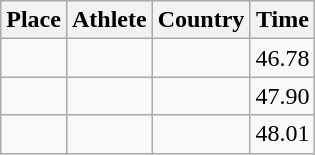<table class="wikitable">
<tr>
<th>Place</th>
<th>Athlete</th>
<th>Country</th>
<th>Time</th>
</tr>
<tr>
<td align=center></td>
<td></td>
<td></td>
<td>46.78</td>
</tr>
<tr>
<td align=center></td>
<td></td>
<td></td>
<td>47.90</td>
</tr>
<tr>
<td align=center></td>
<td></td>
<td></td>
<td>48.01</td>
</tr>
</table>
